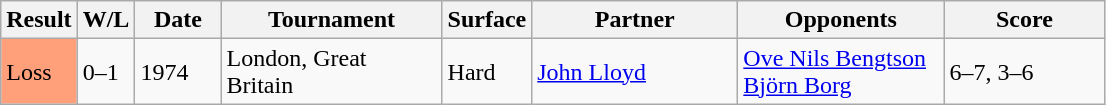<table class="sortable wikitable">
<tr>
<th style="width:40px">Result</th>
<th style="width:30px" class="unsortable">W/L</th>
<th style="width:50px">Date</th>
<th style="width:140px">Tournament</th>
<th style="width:50px">Surface</th>
<th style="width:130px">Partner</th>
<th style="width:130px">Opponents</th>
<th style="width:100px" class="unsortable">Score</th>
</tr>
<tr>
<td style="background:#ffa07a;">Loss</td>
<td>0–1</td>
<td>1974</td>
<td>London, Great Britain</td>
<td>Hard</td>
<td> <a href='#'>John Lloyd</a></td>
<td> <a href='#'>Ove Nils Bengtson</a><br> <a href='#'>Björn Borg</a></td>
<td>6–7, 3–6</td>
</tr>
</table>
